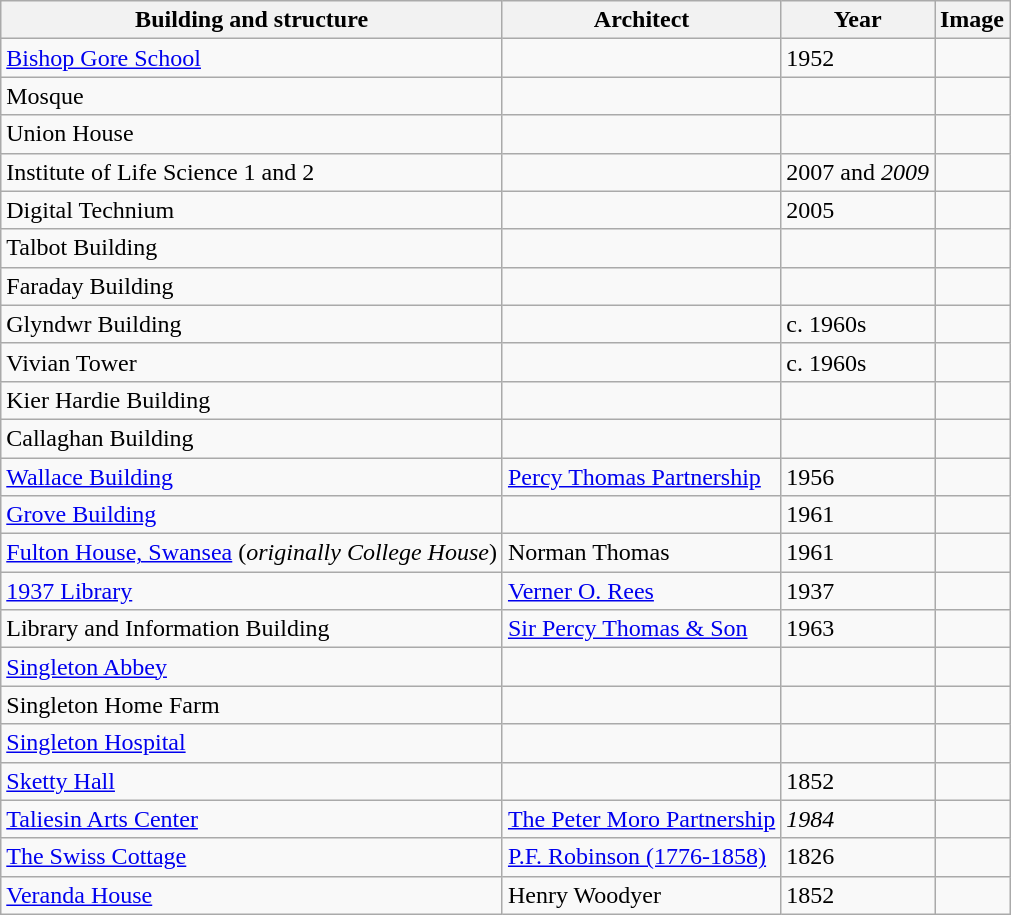<table class="wikitable sortable">
<tr>
<th>Building and structure</th>
<th>Architect</th>
<th>Year</th>
<th>Image</th>
</tr>
<tr>
<td><a href='#'>Bishop Gore School</a></td>
<td></td>
<td>1952</td>
<td></td>
</tr>
<tr>
<td>Mosque</td>
<td></td>
<td></td>
<td></td>
</tr>
<tr>
<td>Union House</td>
<td></td>
<td></td>
<td></td>
</tr>
<tr>
<td>Institute of Life Science 1 and 2</td>
<td></td>
<td>2007 and <em>2009</em></td>
<td></td>
</tr>
<tr>
<td>Digital Technium</td>
<td></td>
<td>2005</td>
<td></td>
</tr>
<tr>
<td>Talbot Building</td>
<td></td>
<td></td>
<td></td>
</tr>
<tr>
<td>Faraday Building</td>
<td></td>
<td></td>
<td></td>
</tr>
<tr>
<td>Glyndwr Building</td>
<td></td>
<td>c. 1960s</td>
<td></td>
</tr>
<tr>
<td>Vivian Tower</td>
<td></td>
<td>c. 1960s</td>
<td></td>
</tr>
<tr>
<td>Kier Hardie Building</td>
<td></td>
<td></td>
<td></td>
</tr>
<tr>
<td>Callaghan Building</td>
<td></td>
<td></td>
<td></td>
</tr>
<tr>
<td><a href='#'>Wallace Building</a></td>
<td><a href='#'>Percy Thomas Partnership</a></td>
<td>1956</td>
<td></td>
</tr>
<tr>
<td><a href='#'>Grove Building</a></td>
<td></td>
<td>1961</td>
<td></td>
</tr>
<tr>
<td><a href='#'>Fulton House, Swansea</a> (<em>originally College House</em>)</td>
<td>Norman Thomas</td>
<td>1961</td>
<td></td>
</tr>
<tr>
<td><a href='#'>1937 Library</a></td>
<td><a href='#'>Verner O. Rees</a></td>
<td>1937</td>
<td></td>
</tr>
<tr>
<td>Library and Information Building</td>
<td><a href='#'>Sir Percy Thomas & Son</a></td>
<td>1963</td>
<td></td>
</tr>
<tr>
<td><a href='#'>Singleton Abbey</a></td>
<td></td>
<td></td>
<td></td>
</tr>
<tr>
<td>Singleton Home Farm</td>
<td></td>
<td></td>
<td></td>
</tr>
<tr>
<td><a href='#'>Singleton Hospital</a></td>
<td></td>
<td></td>
<td></td>
</tr>
<tr>
<td><a href='#'>Sketty Hall</a></td>
<td></td>
<td>1852</td>
<td></td>
</tr>
<tr>
<td><a href='#'>Taliesin Arts Center</a></td>
<td><a href='#'>The Peter Moro Partnership</a></td>
<td><em>1984</em></td>
<td></td>
</tr>
<tr>
<td><a href='#'>The Swiss Cottage</a></td>
<td><a href='#'>P.F. Robinson (1776-1858)</a></td>
<td>1826</td>
<td></td>
</tr>
<tr>
<td><a href='#'>Veranda House</a></td>
<td>Henry Woodyer</td>
<td>1852</td>
<td></td>
</tr>
</table>
